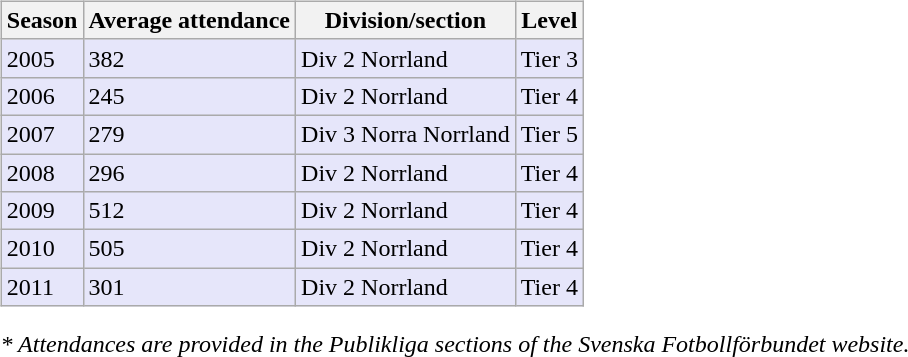<table>
<tr>
<td valign="top" width=0%><br><table class="wikitable">
<tr style="background:#f0f6fa;">
<th>Season</th>
<th>Average attendance</th>
<th>Division/section</th>
<th>Level</th>
</tr>
<tr>
<td style="background:#E6E6FA;">2005</td>
<td style="background:#E6E6FA;">382</td>
<td style="background:#E6E6FA;">Div 2 Norrland</td>
<td style="background:#E6E6FA;">Tier 3</td>
</tr>
<tr>
<td style="background:#E6E6FA;">2006</td>
<td style="background:#E6E6FA;">245</td>
<td style="background:#E6E6FA;">Div 2 Norrland</td>
<td style="background:#E6E6FA;">Tier 4</td>
</tr>
<tr>
<td style="background:#E6E6FA;">2007</td>
<td style="background:#E6E6FA;">279</td>
<td style="background:#E6E6FA;">Div 3 Norra Norrland</td>
<td style="background:#E6E6FA;">Tier 5</td>
</tr>
<tr>
<td style="background:#E6E6FA;">2008</td>
<td style="background:#E6E6FA;">296</td>
<td style="background:#E6E6FA;">Div 2 Norrland</td>
<td style="background:#E6E6FA;">Tier 4</td>
</tr>
<tr>
<td style="background:#E6E6FA;">2009</td>
<td style="background:#E6E6FA;">512</td>
<td style="background:#E6E6FA;">Div 2 Norrland</td>
<td style="background:#E6E6FA;">Tier 4</td>
</tr>
<tr>
<td style="background:#E6E6FA;">2010</td>
<td style="background:#E6E6FA;">505</td>
<td style="background:#E6E6FA;">Div 2 Norrland</td>
<td style="background:#E6E6FA;">Tier 4</td>
</tr>
<tr>
<td style="background:#E6E6FA;">2011</td>
<td style="background:#E6E6FA;">301</td>
<td style="background:#E6E6FA;">Div 2 Norrland</td>
<td style="background:#E6E6FA;">Tier 4</td>
</tr>
</table>
<em>* Attendances are provided in the Publikliga sections of the Svenska Fotbollförbundet website.</em></td>
</tr>
</table>
